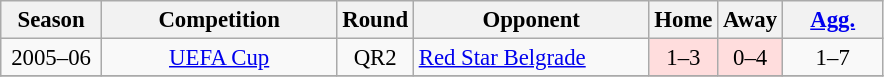<table class="wikitable" style="font-size:95%; text-align: center;">
<tr>
<th width="60">Season</th>
<th width="150">Competition</th>
<th width="30">Round</th>
<th width="150">Opponent</th>
<th width="30">Home</th>
<th width="30">Away</th>
<th width="60"><a href='#'>Agg.</a></th>
</tr>
<tr>
<td>2005–06</td>
<td><a href='#'>UEFA Cup</a></td>
<td>QR2</td>
<td align="left"> <a href='#'>Red Star Belgrade</a></td>
<td bgcolor="#ffdddd">1–3</td>
<td bgcolor="#ffdddd">0–4</td>
<td>1–7</td>
</tr>
<tr>
</tr>
</table>
